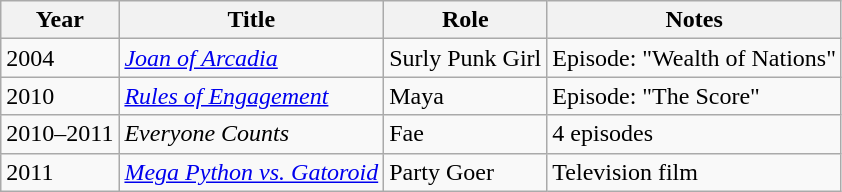<table class="wikitable sortable">
<tr>
<th>Year</th>
<th>Title</th>
<th>Role</th>
<th>Notes</th>
</tr>
<tr>
<td>2004</td>
<td><em><a href='#'>Joan of Arcadia</a></em></td>
<td>Surly Punk Girl</td>
<td>Episode: "Wealth of Nations"</td>
</tr>
<tr>
<td>2010</td>
<td><a href='#'><em>Rules of Engagement</em></a></td>
<td>Maya</td>
<td>Episode: "The Score"</td>
</tr>
<tr>
<td>2010–2011</td>
<td><em>Everyone Counts</em></td>
<td>Fae</td>
<td>4 episodes</td>
</tr>
<tr>
<td>2011</td>
<td><em><a href='#'>Mega Python vs. Gatoroid</a></em></td>
<td>Party Goer</td>
<td>Television film</td>
</tr>
</table>
